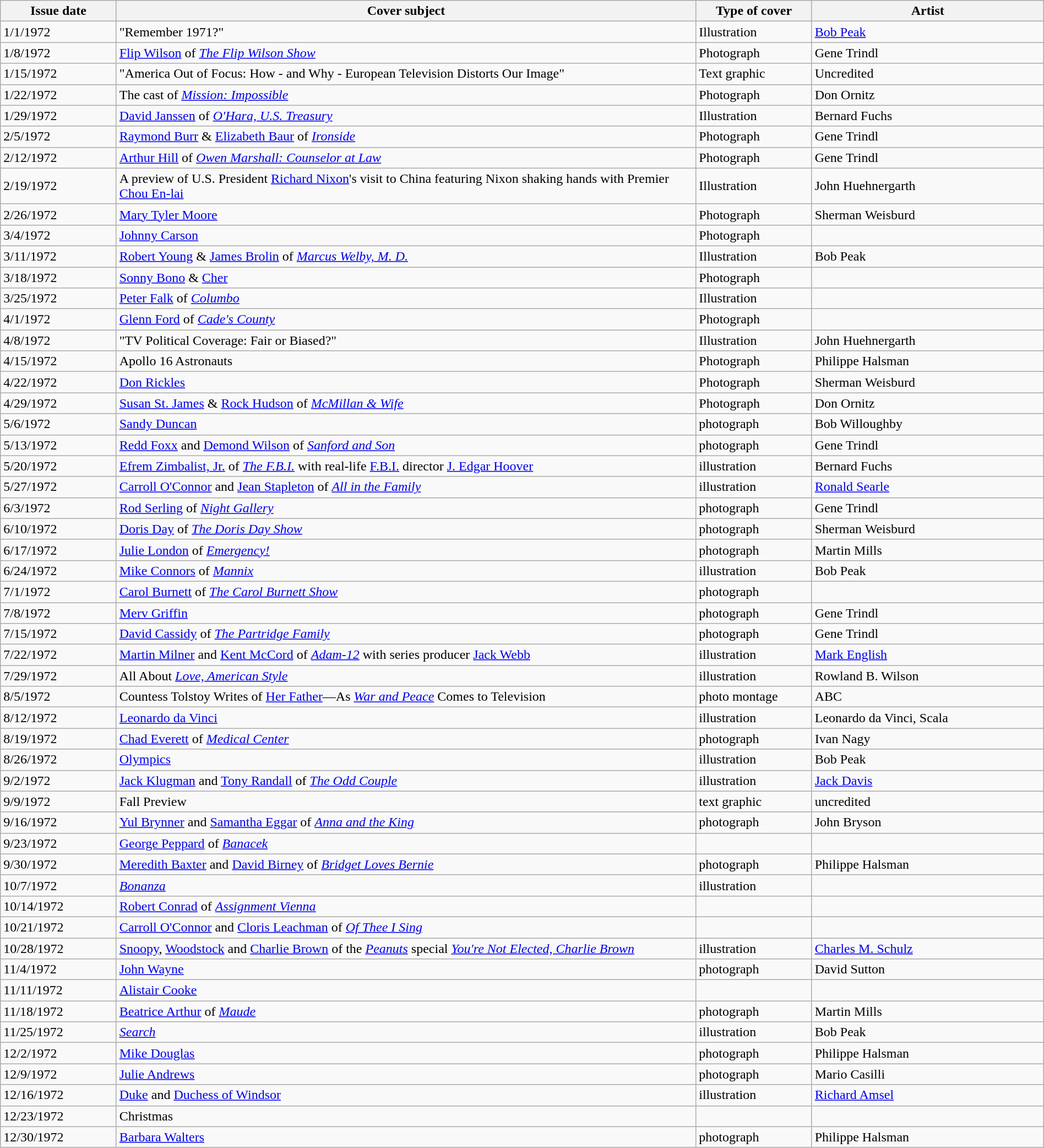<table class="wikitable sortable" width=100% style="font-size:100%;">
<tr>
<th width=10%>Issue date</th>
<th width=50%>Cover subject</th>
<th width=10%>Type of cover</th>
<th width=20%>Artist</th>
</tr>
<tr>
<td>1/1/1972</td>
<td>"Remember 1971?"</td>
<td>Illustration</td>
<td><a href='#'>Bob Peak</a></td>
</tr>
<tr>
<td>1/8/1972</td>
<td><a href='#'>Flip Wilson</a> of <em><a href='#'>The Flip Wilson Show</a></em></td>
<td>Photograph</td>
<td>Gene Trindl</td>
</tr>
<tr>
<td>1/15/1972</td>
<td>"America Out of Focus: How - and Why - European Television Distorts Our Image"</td>
<td>Text graphic</td>
<td>Uncredited</td>
</tr>
<tr>
<td>1/22/1972</td>
<td>The cast of <em><a href='#'>Mission: Impossible</a></em></td>
<td>Photograph</td>
<td>Don Ornitz</td>
</tr>
<tr>
<td>1/29/1972</td>
<td><a href='#'>David Janssen</a> of <em><a href='#'>O'Hara, U.S. Treasury</a></em></td>
<td>Illustration</td>
<td>Bernard Fuchs</td>
</tr>
<tr>
<td>2/5/1972</td>
<td><a href='#'>Raymond Burr</a> & <a href='#'>Elizabeth Baur</a> of <em><a href='#'>Ironside</a></em></td>
<td>Photograph</td>
<td>Gene Trindl</td>
</tr>
<tr>
<td>2/12/1972</td>
<td><a href='#'>Arthur Hill</a> of <em><a href='#'>Owen Marshall: Counselor at Law</a></em></td>
<td>Photograph</td>
<td>Gene Trindl</td>
</tr>
<tr>
<td>2/19/1972</td>
<td>A preview of U.S. President <a href='#'>Richard Nixon</a>'s visit to China featuring Nixon shaking hands with Premier <a href='#'>Chou En-lai</a></td>
<td>Illustration</td>
<td>John Huehnergarth</td>
</tr>
<tr>
<td>2/26/1972</td>
<td><a href='#'>Mary Tyler Moore</a></td>
<td>Photograph</td>
<td>Sherman Weisburd</td>
</tr>
<tr>
<td>3/4/1972</td>
<td><a href='#'>Johnny Carson</a></td>
<td>Photograph</td>
<td></td>
</tr>
<tr>
<td>3/11/1972</td>
<td><a href='#'>Robert Young</a> & <a href='#'>James Brolin</a> of <em><a href='#'>Marcus Welby, M. D.</a></em></td>
<td>Illustration</td>
<td>Bob Peak</td>
</tr>
<tr>
<td>3/18/1972</td>
<td><a href='#'>Sonny Bono</a> & <a href='#'>Cher</a></td>
<td>Photograph</td>
<td></td>
</tr>
<tr>
<td>3/25/1972</td>
<td><a href='#'>Peter Falk</a> of <em><a href='#'>Columbo</a></em></td>
<td>Illustration</td>
<td></td>
</tr>
<tr>
<td>4/1/1972</td>
<td><a href='#'>Glenn Ford</a> of <em><a href='#'>Cade's County</a></em></td>
<td>Photograph</td>
<td></td>
</tr>
<tr>
<td>4/8/1972</td>
<td>"TV Political Coverage: Fair or Biased?"</td>
<td>Illustration</td>
<td>John Huehnergarth</td>
</tr>
<tr>
<td>4/15/1972</td>
<td>Apollo 16 Astronauts</td>
<td>Photograph</td>
<td>Philippe Halsman</td>
</tr>
<tr>
<td>4/22/1972</td>
<td><a href='#'>Don Rickles</a></td>
<td>Photograph</td>
<td>Sherman Weisburd</td>
</tr>
<tr>
<td>4/29/1972</td>
<td><a href='#'>Susan St. James</a> & <a href='#'>Rock Hudson</a> of <em><a href='#'>McMillan & Wife</a></em></td>
<td>Photograph</td>
<td>Don Ornitz</td>
</tr>
<tr>
<td>5/6/1972</td>
<td><a href='#'>Sandy Duncan</a></td>
<td>photograph</td>
<td>Bob Willoughby</td>
</tr>
<tr>
<td>5/13/1972</td>
<td><a href='#'>Redd Foxx</a> and <a href='#'>Demond Wilson</a> of <em><a href='#'>Sanford and Son</a></em></td>
<td>photograph</td>
<td>Gene Trindl</td>
</tr>
<tr>
<td>5/20/1972</td>
<td><a href='#'>Efrem Zimbalist, Jr.</a> of <em><a href='#'>The F.B.I.</a></em> with real-life <a href='#'>F.B.I.</a> director <a href='#'>J. Edgar Hoover</a></td>
<td>illustration</td>
<td>Bernard Fuchs</td>
</tr>
<tr>
<td>5/27/1972</td>
<td><a href='#'>Carroll O'Connor</a> and <a href='#'>Jean Stapleton</a> of <em><a href='#'>All in the Family</a></em></td>
<td>illustration</td>
<td><a href='#'>Ronald Searle</a></td>
</tr>
<tr>
<td>6/3/1972</td>
<td><a href='#'>Rod Serling</a> of <em><a href='#'>Night Gallery</a></em></td>
<td>photograph</td>
<td>Gene Trindl</td>
</tr>
<tr>
<td>6/10/1972</td>
<td><a href='#'>Doris Day</a> of <em><a href='#'>The Doris Day Show</a></em></td>
<td>photograph</td>
<td>Sherman Weisburd</td>
</tr>
<tr>
<td>6/17/1972</td>
<td><a href='#'>Julie London</a> of <em><a href='#'>Emergency!</a></em></td>
<td>photograph</td>
<td>Martin Mills</td>
</tr>
<tr>
<td>6/24/1972</td>
<td><a href='#'>Mike Connors</a> of <em><a href='#'>Mannix</a></em></td>
<td>illustration</td>
<td>Bob Peak</td>
</tr>
<tr>
<td>7/1/1972</td>
<td><a href='#'>Carol Burnett</a> of <em><a href='#'>The Carol Burnett Show</a></em></td>
<td>photograph</td>
<td></td>
</tr>
<tr>
<td>7/8/1972</td>
<td><a href='#'>Merv Griffin</a></td>
<td>photograph</td>
<td>Gene Trindl</td>
</tr>
<tr>
<td>7/15/1972</td>
<td><a href='#'>David Cassidy</a> of <em><a href='#'>The Partridge Family</a></em></td>
<td>photograph</td>
<td>Gene Trindl</td>
</tr>
<tr>
<td>7/22/1972</td>
<td><a href='#'>Martin Milner</a> and <a href='#'>Kent McCord</a> of <em><a href='#'>Adam-12</a></em> with series producer <a href='#'>Jack Webb</a></td>
<td>illustration</td>
<td><a href='#'>Mark English</a></td>
</tr>
<tr>
<td>7/29/1972</td>
<td>All About <em><a href='#'>Love, American Style</a></em></td>
<td>illustration</td>
<td>Rowland B. Wilson</td>
</tr>
<tr>
<td>8/5/1972</td>
<td>Countess Tolstoy Writes of <a href='#'>Her Father</a>—As <em><a href='#'>War and Peace</a></em> Comes to Television</td>
<td>photo montage</td>
<td>ABC</td>
</tr>
<tr>
<td>8/12/1972</td>
<td><a href='#'>Leonardo da Vinci</a></td>
<td>illustration</td>
<td>Leonardo da Vinci, Scala</td>
</tr>
<tr>
<td>8/19/1972</td>
<td><a href='#'>Chad Everett</a> of <em><a href='#'>Medical Center</a></em></td>
<td>photograph</td>
<td>Ivan Nagy</td>
</tr>
<tr>
<td>8/26/1972</td>
<td><a href='#'>Olympics</a></td>
<td>illustration</td>
<td>Bob Peak</td>
</tr>
<tr>
<td>9/2/1972</td>
<td><a href='#'>Jack Klugman</a> and <a href='#'>Tony Randall</a> of <em><a href='#'>The Odd Couple</a></em></td>
<td>illustration</td>
<td><a href='#'>Jack Davis</a></td>
</tr>
<tr>
<td>9/9/1972</td>
<td>Fall Preview</td>
<td>text graphic</td>
<td>uncredited</td>
</tr>
<tr>
<td>9/16/1972</td>
<td><a href='#'>Yul Brynner</a> and <a href='#'>Samantha Eggar</a> of <em><a href='#'>Anna and the King</a></em></td>
<td>photograph</td>
<td>John Bryson</td>
</tr>
<tr>
<td>9/23/1972</td>
<td><a href='#'>George Peppard</a> of <em><a href='#'>Banacek</a></em></td>
<td></td>
<td></td>
</tr>
<tr>
<td>9/30/1972</td>
<td><a href='#'>Meredith Baxter</a> and <a href='#'>David Birney</a> of <em><a href='#'>Bridget Loves Bernie</a></em></td>
<td>photograph</td>
<td>Philippe Halsman</td>
</tr>
<tr>
<td>10/7/1972</td>
<td><em><a href='#'>Bonanza</a></em></td>
<td>illustration</td>
<td></td>
</tr>
<tr>
<td>10/14/1972</td>
<td><a href='#'>Robert Conrad</a> of <em><a href='#'>Assignment Vienna</a></em></td>
<td></td>
<td></td>
</tr>
<tr>
<td>10/21/1972</td>
<td><a href='#'>Carroll O'Connor</a> and <a href='#'>Cloris Leachman</a> of <em><a href='#'>Of Thee I Sing</a></em></td>
<td></td>
<td></td>
</tr>
<tr>
<td>10/28/1972</td>
<td><a href='#'>Snoopy</a>, <a href='#'>Woodstock</a> and <a href='#'>Charlie Brown</a> of the <em><a href='#'>Peanuts</a></em> special <em><a href='#'>You're Not Elected, Charlie Brown</a></em></td>
<td>illustration</td>
<td><a href='#'>Charles M. Schulz</a></td>
</tr>
<tr>
<td>11/4/1972</td>
<td><a href='#'>John Wayne</a></td>
<td>photograph</td>
<td>David Sutton</td>
</tr>
<tr>
<td>11/11/1972</td>
<td><a href='#'>Alistair Cooke</a></td>
<td></td>
<td></td>
</tr>
<tr>
<td>11/18/1972</td>
<td><a href='#'>Beatrice Arthur</a> of <em><a href='#'>Maude</a></em></td>
<td>photograph</td>
<td>Martin Mills</td>
</tr>
<tr>
<td>11/25/1972</td>
<td><em><a href='#'>Search</a></em></td>
<td>illustration</td>
<td>Bob Peak</td>
</tr>
<tr>
<td>12/2/1972</td>
<td><a href='#'>Mike Douglas</a></td>
<td>photograph</td>
<td>Philippe Halsman</td>
</tr>
<tr>
<td>12/9/1972</td>
<td><a href='#'>Julie Andrews</a></td>
<td>photograph</td>
<td>Mario Casilli</td>
</tr>
<tr>
<td>12/16/1972</td>
<td><a href='#'>Duke</a> and <a href='#'>Duchess of Windsor</a></td>
<td>illustration</td>
<td><a href='#'>Richard Amsel</a></td>
</tr>
<tr>
<td>12/23/1972</td>
<td>Christmas</td>
<td></td>
<td></td>
</tr>
<tr>
<td>12/30/1972</td>
<td><a href='#'>Barbara Walters</a></td>
<td>photograph</td>
<td>Philippe Halsman</td>
</tr>
</table>
